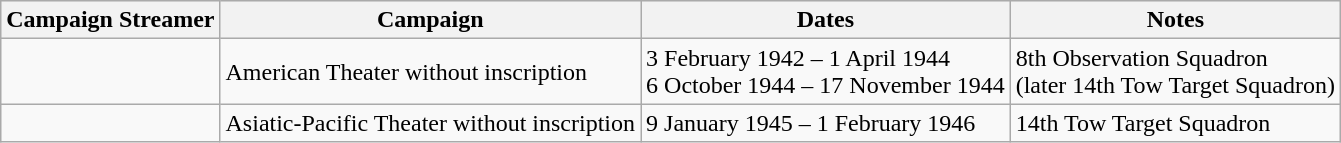<table class="wikitable">
<tr style="background:#efefef;">
<th>Campaign Streamer</th>
<th>Campaign</th>
<th>Dates</th>
<th>Notes</th>
</tr>
<tr>
<td></td>
<td>American Theater without inscription</td>
<td>3 February 1942 – 1 April 1944<br>6 October 1944 – 17 November 1944</td>
<td>8th Observation Squadron <br>(later 14th Tow Target Squadron)</td>
</tr>
<tr>
<td></td>
<td>Asiatic-Pacific Theater without inscription</td>
<td>9 January 1945 – 1 February 1946</td>
<td>14th Tow Target Squadron</td>
</tr>
</table>
